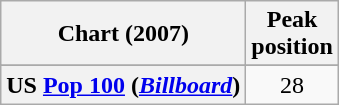<table class="wikitable sortable plainrowheaders" style="text-align:center;">
<tr>
<th scope="col">Chart (2007)</th>
<th scope="col">Peak<br>position</th>
</tr>
<tr>
</tr>
<tr>
</tr>
<tr>
</tr>
<tr>
</tr>
<tr>
</tr>
<tr>
</tr>
<tr>
</tr>
<tr>
</tr>
<tr>
<th scope="row">US <a href='#'>Pop 100</a> (<a href='#'><em>Billboard</em></a>)</th>
<td align="center">28</td>
</tr>
</table>
